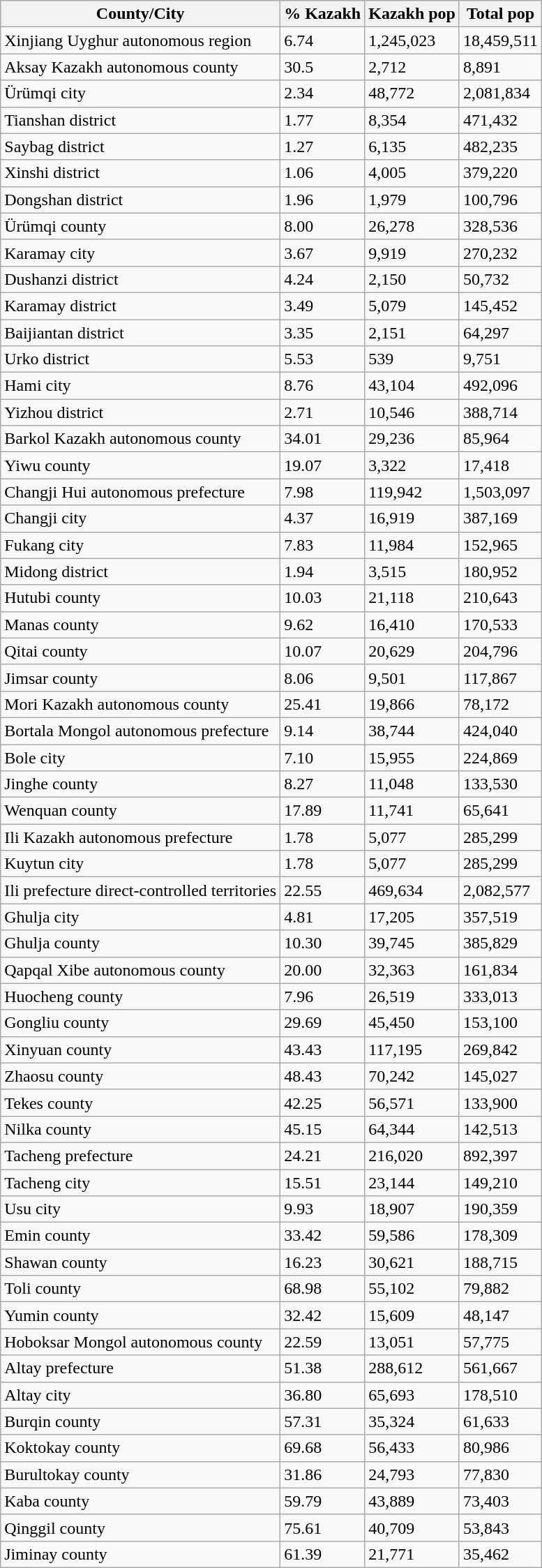<table class="wikitable sortable">
<tr>
<th>Сounty/City</th>
<th>% Kazakh</th>
<th>Kazakh pop</th>
<th>Total pop</th>
</tr>
<tr class="highlight">
<td>Xinjiang Uyghur autonomous region</td>
<td>6.74</td>
<td>1,245,023</td>
<td>18,459,511</td>
</tr>
<tr>
<td>Aksay Kazakh autonomous county</td>
<td>30.5</td>
<td>2,712</td>
<td>8,891</td>
</tr>
<tr>
<td>Ürümqi city</td>
<td>2.34</td>
<td>48,772</td>
<td>2,081,834</td>
</tr>
<tr>
<td>Tianshan district</td>
<td>1.77</td>
<td>8,354</td>
<td>471,432</td>
</tr>
<tr>
<td>Saybag district</td>
<td>1.27</td>
<td>6,135</td>
<td>482,235</td>
</tr>
<tr>
<td>Xinshi district</td>
<td>1.06</td>
<td>4,005</td>
<td>379,220</td>
</tr>
<tr>
<td>Dongshan district</td>
<td>1.96</td>
<td>1,979</td>
<td>100,796</td>
</tr>
<tr>
<td>Ürümqi county</td>
<td>8.00</td>
<td>26,278</td>
<td>328,536</td>
</tr>
<tr>
<td>Karamay city</td>
<td>3.67</td>
<td>9,919</td>
<td>270,232</td>
</tr>
<tr>
<td>Dushanzi district</td>
<td>4.24</td>
<td>2,150</td>
<td>50,732</td>
</tr>
<tr>
<td>Karamay district</td>
<td>3.49</td>
<td>5,079</td>
<td>145,452</td>
</tr>
<tr>
<td>Baijiantan district</td>
<td>3.35</td>
<td>2,151</td>
<td>64,297</td>
</tr>
<tr>
<td>Urko district</td>
<td>5.53</td>
<td>539</td>
<td>9,751</td>
</tr>
<tr>
<td>Hami city</td>
<td>8.76</td>
<td>43,104</td>
<td>492,096</td>
</tr>
<tr>
<td>Yizhou district</td>
<td>2.71</td>
<td>10,546</td>
<td>388,714</td>
</tr>
<tr>
<td>Barkol Kazakh autonomous county</td>
<td>34.01</td>
<td>29,236</td>
<td>85,964</td>
</tr>
<tr>
<td>Yiwu county</td>
<td>19.07</td>
<td>3,322</td>
<td>17,418</td>
</tr>
<tr>
<td>Changji Hui autonomous prefecture</td>
<td>7.98</td>
<td>119,942</td>
<td>1,503,097</td>
</tr>
<tr>
<td>Changji city</td>
<td>4.37</td>
<td>16,919</td>
<td>387,169</td>
</tr>
<tr>
<td>Fukang city</td>
<td>7.83</td>
<td>11,984</td>
<td>152,965</td>
</tr>
<tr>
<td>Midong district</td>
<td>1.94</td>
<td>3,515</td>
<td>180,952</td>
</tr>
<tr>
<td>Hutubi county</td>
<td>10.03</td>
<td>21,118</td>
<td>210,643</td>
</tr>
<tr>
<td>Manas county</td>
<td>9.62</td>
<td>16,410</td>
<td>170,533</td>
</tr>
<tr>
<td>Qitai county</td>
<td>10.07</td>
<td>20,629</td>
<td>204,796</td>
</tr>
<tr>
<td>Jimsar county</td>
<td>8.06</td>
<td>9,501</td>
<td>117,867</td>
</tr>
<tr>
<td>Mori Kazakh autonomous county</td>
<td>25.41</td>
<td>19,866</td>
<td>78,172</td>
</tr>
<tr>
<td>Bortala Mongol autonomous prefecture</td>
<td>9.14</td>
<td>38,744</td>
<td>424,040</td>
</tr>
<tr>
<td>Bole city</td>
<td>7.10</td>
<td>15,955</td>
<td>224,869</td>
</tr>
<tr>
<td>Jinghe county</td>
<td>8.27</td>
<td>11,048</td>
<td>133,530</td>
</tr>
<tr>
<td>Wenquan county</td>
<td>17.89</td>
<td>11,741</td>
<td>65,641</td>
</tr>
<tr>
<td>Ili Kazakh autonomous prefecture</td>
<td>1.78</td>
<td>5,077</td>
<td>285,299</td>
</tr>
<tr>
<td>Kuytun city</td>
<td>1.78</td>
<td>5,077</td>
<td>285,299</td>
</tr>
<tr>
<td>Ili prefecture direct-controlled territories</td>
<td>22.55</td>
<td>469,634</td>
<td>2,082,577</td>
</tr>
<tr>
<td>Ghulja city</td>
<td>4.81</td>
<td>17,205</td>
<td>357,519</td>
</tr>
<tr>
<td>Ghulja county</td>
<td>10.30</td>
<td>39,745</td>
<td>385,829</td>
</tr>
<tr>
<td>Qapqal Xibe autonomous county</td>
<td>20.00</td>
<td>32,363</td>
<td>161,834</td>
</tr>
<tr>
<td>Huocheng county</td>
<td>7.96</td>
<td>26,519</td>
<td>333,013</td>
</tr>
<tr>
<td>Gongliu county</td>
<td>29.69</td>
<td>45,450</td>
<td>153,100</td>
</tr>
<tr>
<td>Xinyuan county</td>
<td>43.43</td>
<td>117,195</td>
<td>269,842</td>
</tr>
<tr>
<td>Zhaosu county</td>
<td>48.43</td>
<td>70,242</td>
<td>145,027</td>
</tr>
<tr>
<td>Tekes county</td>
<td>42.25</td>
<td>56,571</td>
<td>133,900</td>
</tr>
<tr>
<td>Nilka county</td>
<td>45.15</td>
<td>64,344</td>
<td>142,513</td>
</tr>
<tr>
<td>Tacheng prefecture</td>
<td>24.21</td>
<td>216,020</td>
<td>892,397</td>
</tr>
<tr>
<td>Tacheng city</td>
<td>15.51</td>
<td>23,144</td>
<td>149,210</td>
</tr>
<tr>
<td>Usu city</td>
<td>9.93</td>
<td>18,907</td>
<td>190,359</td>
</tr>
<tr>
<td>Emin county</td>
<td>33.42</td>
<td>59,586</td>
<td>178,309</td>
</tr>
<tr>
<td>Shawan county</td>
<td>16.23</td>
<td>30,621</td>
<td>188,715</td>
</tr>
<tr>
<td>Toli county</td>
<td>68.98</td>
<td>55,102</td>
<td>79,882</td>
</tr>
<tr>
<td>Yumin county</td>
<td>32.42</td>
<td>15,609</td>
<td>48,147</td>
</tr>
<tr>
<td>Hoboksar Mongol autonomous county</td>
<td>22.59</td>
<td>13,051</td>
<td>57,775</td>
</tr>
<tr>
<td>Altay prefecture</td>
<td>51.38</td>
<td>288,612</td>
<td>561,667</td>
</tr>
<tr>
<td>Altay city</td>
<td>36.80</td>
<td>65,693</td>
<td>178,510</td>
</tr>
<tr>
<td>Burqin county</td>
<td>57.31</td>
<td>35,324</td>
<td>61,633</td>
</tr>
<tr>
<td>Koktokay county</td>
<td>69.68</td>
<td>56,433</td>
<td>80,986</td>
</tr>
<tr>
<td>Burultokay county</td>
<td>31.86</td>
<td>24,793</td>
<td>77,830</td>
</tr>
<tr>
<td>Kaba county</td>
<td>59.79</td>
<td>43,889</td>
<td>73,403</td>
</tr>
<tr>
<td>Qinggil county</td>
<td>75.61</td>
<td>40,709</td>
<td>53,843</td>
</tr>
<tr>
<td>Jiminay county</td>
<td>61.39</td>
<td>21,771</td>
<td>35,462</td>
</tr>
</table>
